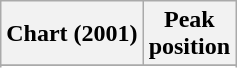<table class="wikitable sortable plainrowheaders" style="text-align:center">
<tr>
<th scope="col">Chart (2001)</th>
<th scope="col">Peak<br>position</th>
</tr>
<tr>
</tr>
<tr>
</tr>
<tr>
</tr>
</table>
